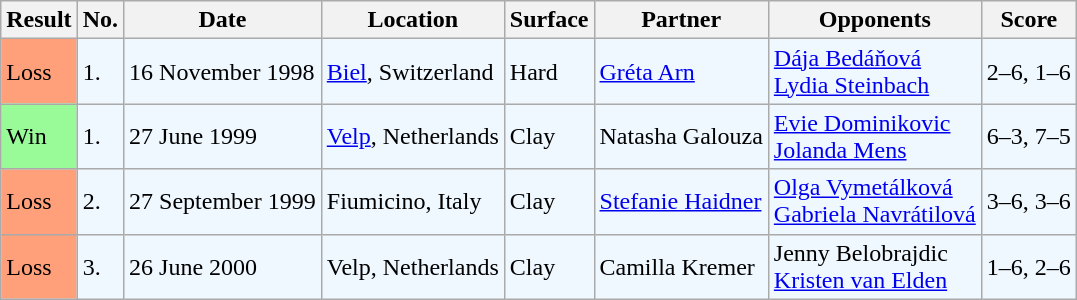<table class="sortable wikitable">
<tr>
<th>Result</th>
<th>No.</th>
<th>Date</th>
<th>Location</th>
<th>Surface</th>
<th>Partner</th>
<th>Opponents</th>
<th class="unsortable">Score</th>
</tr>
<tr style="background:#f0f8ff;">
<td bgcolor="FFA07A">Loss</td>
<td>1.</td>
<td>16 November 1998</td>
<td><a href='#'>Biel</a>, Switzerland</td>
<td>Hard</td>
<td> <a href='#'>Gréta Arn</a></td>
<td> <a href='#'>Dája Bedáňová</a> <br>  <a href='#'>Lydia Steinbach</a></td>
<td>2–6, 1–6</td>
</tr>
<tr style="background:#f0f8ff;">
<td style="background:#98fb98;">Win</td>
<td>1.</td>
<td>27 June 1999</td>
<td><a href='#'>Velp</a>, Netherlands</td>
<td>Clay</td>
<td> Natasha Galouza</td>
<td> <a href='#'>Evie Dominikovic</a> <br>  <a href='#'>Jolanda Mens</a></td>
<td>6–3, 7–5</td>
</tr>
<tr style="background:#f0f8ff;">
<td bgcolor="FFA07A">Loss</td>
<td>2.</td>
<td>27 September 1999</td>
<td>Fiumicino, Italy</td>
<td>Clay</td>
<td> <a href='#'>Stefanie Haidner</a></td>
<td> <a href='#'>Olga Vymetálková</a> <br>  <a href='#'>Gabriela Navrátilová</a></td>
<td>3–6, 3–6</td>
</tr>
<tr style="background:#f0f8ff;">
<td bgcolor="FFA07A">Loss</td>
<td>3.</td>
<td>26 June 2000</td>
<td>Velp, Netherlands</td>
<td>Clay</td>
<td> Camilla Kremer</td>
<td> Jenny Belobrajdic <br>  <a href='#'>Kristen van Elden</a></td>
<td>1–6, 2–6</td>
</tr>
</table>
